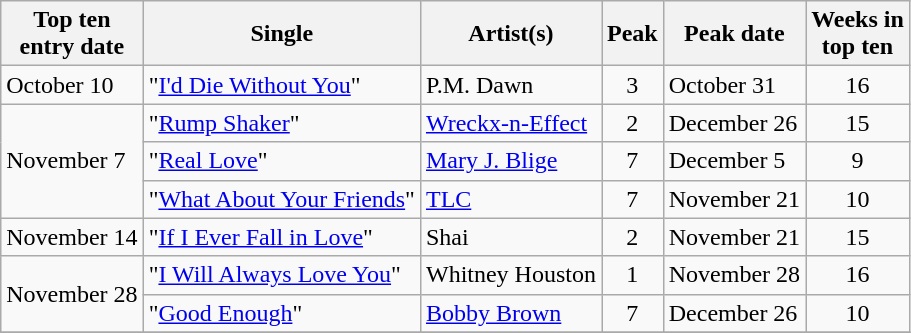<table class="wikitable sortable">
<tr>
<th>Top ten<br>entry date</th>
<th>Single</th>
<th>Artist(s)</th>
<th data-sort-type="number">Peak</th>
<th>Peak date</th>
<th data-sort-type="number">Weeks in<br>top ten</th>
</tr>
<tr>
<td>October 10</td>
<td>"<a href='#'>I'd Die Without You</a>"</td>
<td>P.M. Dawn</td>
<td align=center>3</td>
<td>October 31</td>
<td align=center>16</td>
</tr>
<tr>
<td rowspan="3">November 7</td>
<td>"<a href='#'>Rump Shaker</a>"</td>
<td><a href='#'>Wreckx-n-Effect</a></td>
<td align=center>2</td>
<td>December 26</td>
<td align=center>15</td>
</tr>
<tr>
<td>"<a href='#'>Real Love</a>"</td>
<td><a href='#'>Mary J. Blige</a></td>
<td align=center>7</td>
<td>December 5</td>
<td align=center>9</td>
</tr>
<tr>
<td>"<a href='#'>What About Your Friends</a>"</td>
<td><a href='#'>TLC</a></td>
<td align=center>7</td>
<td>November 21</td>
<td align=center>10</td>
</tr>
<tr>
<td>November 14</td>
<td>"<a href='#'>If I Ever Fall in Love</a>"</td>
<td>Shai</td>
<td align=center>2</td>
<td>November 21</td>
<td align=center>15</td>
</tr>
<tr>
<td rowspan="2">November 28</td>
<td>"<a href='#'>I Will Always Love You</a>"</td>
<td>Whitney Houston</td>
<td align=center>1</td>
<td>November 28</td>
<td align=center>16</td>
</tr>
<tr>
<td>"<a href='#'>Good Enough</a>"</td>
<td><a href='#'>Bobby Brown</a></td>
<td align=center>7</td>
<td>December 26</td>
<td align=center>10</td>
</tr>
<tr>
</tr>
</table>
